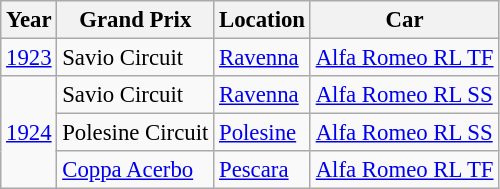<table class="wikitable" style="font-size:95%">
<tr>
<th>Year</th>
<th>Grand Prix</th>
<th>Location</th>
<th>Car</th>
</tr>
<tr>
<td align=center><a href='#'>1923</a></td>
<td> Savio Circuit</td>
<td><a href='#'>Ravenna</a></td>
<td><a href='#'>Alfa Romeo RL TF</a></td>
</tr>
<tr>
<td style="text-align:center;" rowspan="3"><a href='#'>1924</a></td>
<td> Savio Circuit</td>
<td><a href='#'>Ravenna</a></td>
<td><a href='#'>Alfa Romeo RL SS</a></td>
</tr>
<tr>
<td> Polesine Circuit</td>
<td><a href='#'>Polesine</a></td>
<td><a href='#'>Alfa Romeo RL SS</a></td>
</tr>
<tr>
<td> <a href='#'>Coppa Acerbo</a></td>
<td><a href='#'>Pescara</a></td>
<td><a href='#'>Alfa Romeo RL TF</a></td>
</tr>
</table>
